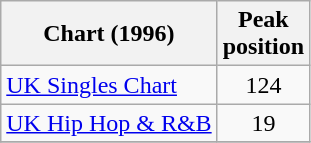<table class="wikitable">
<tr>
<th>Chart (1996)</th>
<th>Peak<br>position</th>
</tr>
<tr>
<td><a href='#'>UK Singles Chart</a></td>
<td align="center">124</td>
</tr>
<tr>
<td><a href='#'>UK Hip Hop & R&B</a></td>
<td align="center">19</td>
</tr>
<tr>
</tr>
</table>
